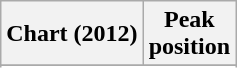<table class="wikitable plainrowheaders sortable" style="text-align:center;">
<tr>
<th scope="col">Chart (2012)</th>
<th scope="col">Peak<br>position</th>
</tr>
<tr>
</tr>
<tr>
</tr>
</table>
